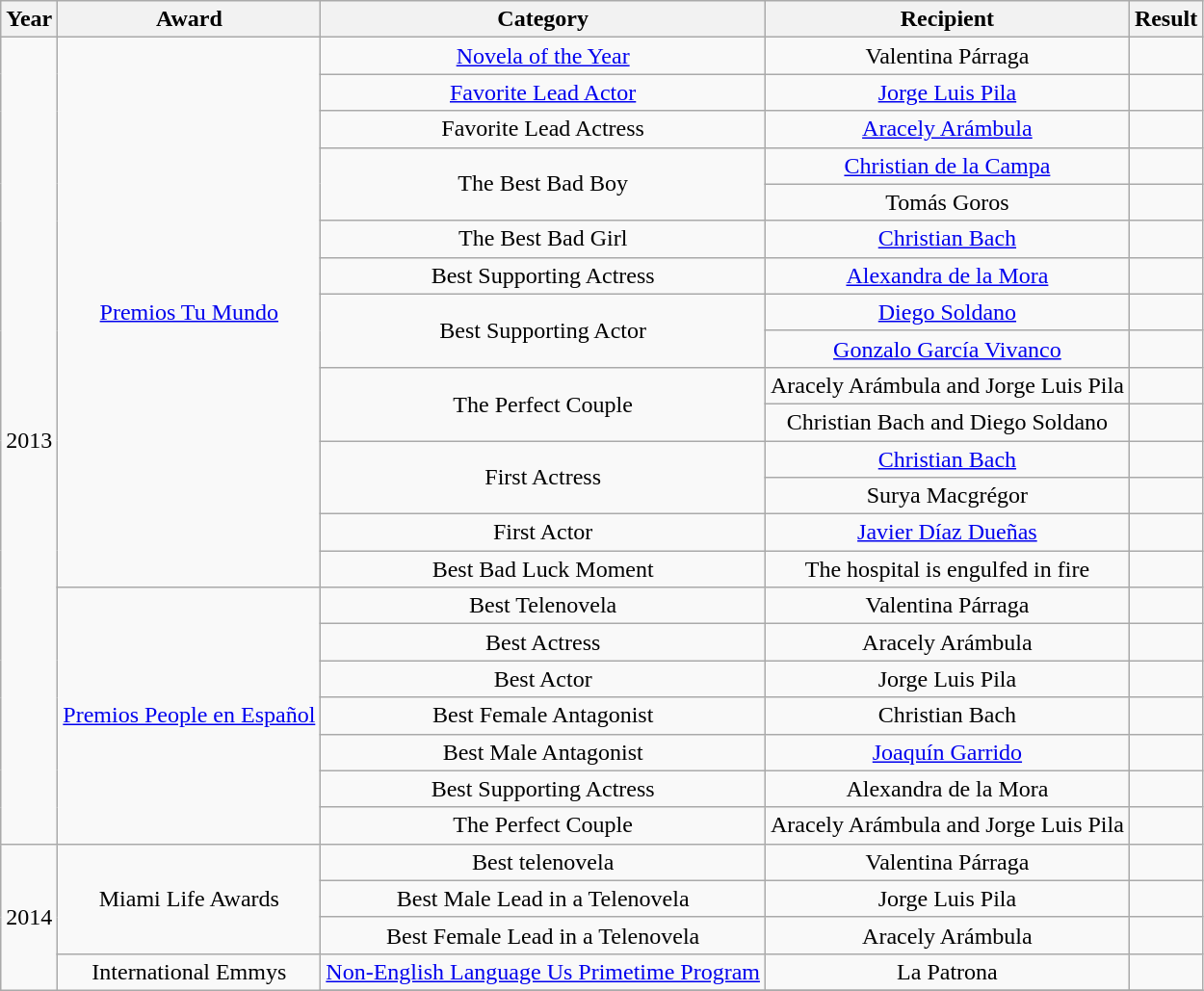<table class="wikitable plainrowheaders" style="text-align:center;">
<tr>
<th scope="col">Year</th>
<th scope="col">Award</th>
<th scope="col">Category</th>
<th scope="col">Recipient</th>
<th scope="col">Result</th>
</tr>
<tr>
<td rowspan=22>2013</td>
<td rowspan=15><a href='#'>Premios Tu Mundo</a></td>
<td><a href='#'>Novela of the Year</a></td>
<td>Valentina Párraga</td>
<td></td>
</tr>
<tr>
<td><a href='#'>Favorite Lead Actor</a></td>
<td><a href='#'>Jorge Luis Pila</a></td>
<td></td>
</tr>
<tr>
<td>Favorite Lead Actress</td>
<td><a href='#'>Aracely Arámbula</a></td>
<td></td>
</tr>
<tr>
<td rowspan=2>The Best Bad Boy</td>
<td><a href='#'>Christian de la Campa</a></td>
<td></td>
</tr>
<tr>
<td>Tomás Goros</td>
<td></td>
</tr>
<tr>
<td>The Best Bad Girl</td>
<td><a href='#'>Christian Bach</a></td>
<td></td>
</tr>
<tr>
<td>Best Supporting Actress</td>
<td><a href='#'>Alexandra de la Mora</a></td>
<td></td>
</tr>
<tr>
<td rowspan=2>Best Supporting Actor</td>
<td><a href='#'>Diego Soldano</a></td>
<td></td>
</tr>
<tr>
<td><a href='#'>Gonzalo García Vivanco</a></td>
<td></td>
</tr>
<tr>
<td rowspan=2>The Perfect Couple</td>
<td>Aracely Arámbula and Jorge Luis Pila</td>
<td></td>
</tr>
<tr>
<td>Christian Bach and Diego Soldano</td>
<td></td>
</tr>
<tr>
<td rowspan=2>First Actress</td>
<td><a href='#'>Christian Bach</a></td>
<td></td>
</tr>
<tr>
<td>Surya Macgrégor</td>
<td></td>
</tr>
<tr>
<td>First Actor</td>
<td><a href='#'>Javier Díaz Dueñas</a></td>
<td></td>
</tr>
<tr>
<td>Best Bad Luck Moment</td>
<td>The hospital is engulfed in fire</td>
<td></td>
</tr>
<tr>
<td rowspan=7><a href='#'>Premios People en Español</a></td>
<td>Best Telenovela</td>
<td>Valentina Párraga</td>
<td></td>
</tr>
<tr>
<td>Best Actress</td>
<td>Aracely Arámbula</td>
<td></td>
</tr>
<tr>
<td>Best Actor</td>
<td>Jorge Luis Pila</td>
<td></td>
</tr>
<tr>
<td>Best Female Antagonist</td>
<td>Christian Bach</td>
<td></td>
</tr>
<tr>
<td>Best Male Antagonist</td>
<td><a href='#'>Joaquín Garrido</a></td>
<td></td>
</tr>
<tr>
<td>Best Supporting Actress</td>
<td>Alexandra de la Mora</td>
<td></td>
</tr>
<tr>
<td>The Perfect Couple</td>
<td>Aracely Arámbula and Jorge Luis Pila</td>
<td></td>
</tr>
<tr>
<td rowspan=8>2014</td>
<td rowspan=3>Miami Life Awards</td>
<td>Best telenovela</td>
<td>Valentina Párraga</td>
<td></td>
</tr>
<tr>
<td>Best Male Lead in a Telenovela</td>
<td>Jorge Luis Pila</td>
<td></td>
</tr>
<tr>
<td>Best Female Lead in a Telenovela</td>
<td>Aracely Arámbula</td>
<td></td>
</tr>
<tr>
<td rowspan=6>International Emmys</td>
<td><a href='#'>Non-English Language Us Primetime Program</a></td>
<td>La Patrona</td>
<td></td>
</tr>
<tr>
</tr>
</table>
